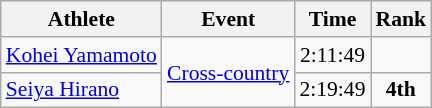<table class=wikitable style="font-size:90%">
<tr>
<th>Athlete</th>
<th>Event</th>
<th>Time</th>
<th>Rank</th>
</tr>
<tr>
<td><a href='#'>Kohei Yamamoto</a></td>
<td rowspan=2><a href='#'>Cross-country</a></td>
<td align=center>2:11:49</td>
<td align=center></td>
</tr>
<tr>
<td><a href='#'>Seiya Hirano</a></td>
<td align=center>2:19:49</td>
<td align=center><strong>4th</strong></td>
</tr>
</table>
